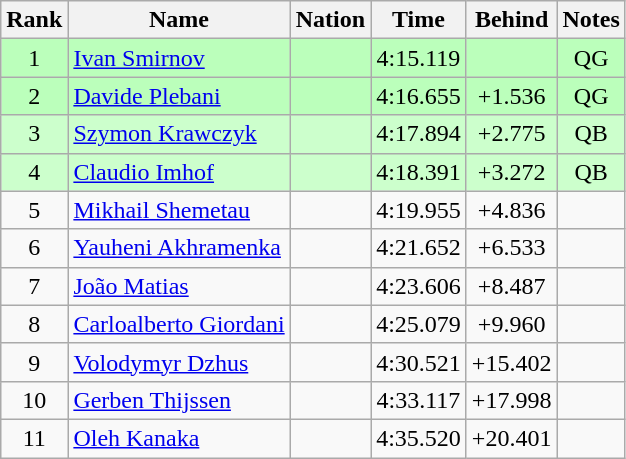<table class="wikitable sortable" style="text-align:center">
<tr>
<th>Rank</th>
<th>Name</th>
<th>Nation</th>
<th>Time</th>
<th>Behind</th>
<th>Notes</th>
</tr>
<tr bgcolor=bbffbb>
<td>1</td>
<td align=left><a href='#'>Ivan Smirnov</a></td>
<td align=left></td>
<td>4:15.119</td>
<td></td>
<td>QG</td>
</tr>
<tr bgcolor=bbffbb>
<td>2</td>
<td align=left><a href='#'>Davide Plebani</a></td>
<td align=left></td>
<td>4:16.655</td>
<td>+1.536</td>
<td>QG</td>
</tr>
<tr bgcolor=ccffcc>
<td>3</td>
<td align=left><a href='#'>Szymon Krawczyk</a></td>
<td align=left></td>
<td>4:17.894</td>
<td>+2.775</td>
<td>QB</td>
</tr>
<tr bgcolor=ccffcc>
<td>4</td>
<td align=left><a href='#'>Claudio Imhof</a></td>
<td align=left></td>
<td>4:18.391</td>
<td>+3.272</td>
<td>QB</td>
</tr>
<tr>
<td>5</td>
<td align=left><a href='#'>Mikhail Shemetau</a></td>
<td align=left></td>
<td>4:19.955</td>
<td>+4.836</td>
<td></td>
</tr>
<tr>
<td>6</td>
<td align=left><a href='#'>Yauheni Akhramenka</a></td>
<td align=left></td>
<td>4:21.652</td>
<td>+6.533</td>
<td></td>
</tr>
<tr>
<td>7</td>
<td align=left><a href='#'>João Matias</a></td>
<td align=left></td>
<td>4:23.606</td>
<td>+8.487</td>
<td></td>
</tr>
<tr>
<td>8</td>
<td align=left><a href='#'>Carloalberto Giordani</a></td>
<td align=left></td>
<td>4:25.079</td>
<td>+9.960</td>
<td></td>
</tr>
<tr>
<td>9</td>
<td align=left><a href='#'>Volodymyr Dzhus</a></td>
<td align=left></td>
<td>4:30.521</td>
<td>+15.402</td>
<td></td>
</tr>
<tr>
<td>10</td>
<td align=left><a href='#'>Gerben Thijssen</a></td>
<td align=left></td>
<td>4:33.117</td>
<td>+17.998</td>
<td></td>
</tr>
<tr>
<td>11</td>
<td align=left><a href='#'>Oleh Kanaka</a></td>
<td align=left></td>
<td>4:35.520</td>
<td>+20.401</td>
<td></td>
</tr>
</table>
